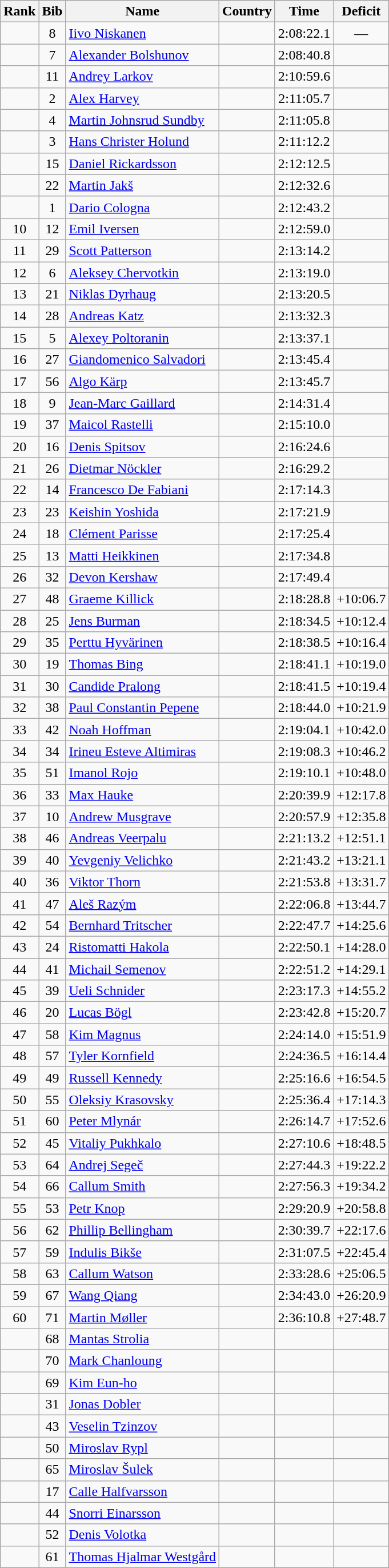<table class="wikitable sortable" style="text-align:center">
<tr>
<th>Rank</th>
<th>Bib</th>
<th>Name</th>
<th>Country</th>
<th>Time</th>
<th>Deficit</th>
</tr>
<tr>
<td></td>
<td>8</td>
<td align="left"><a href='#'>Iivo Niskanen</a></td>
<td align="left"></td>
<td>2:08:22.1</td>
<td>—</td>
</tr>
<tr>
<td></td>
<td>7</td>
<td align="left"><a href='#'>Alexander Bolshunov</a></td>
<td align="left"></td>
<td>2:08:40.8</td>
<td></td>
</tr>
<tr>
<td></td>
<td>11</td>
<td align="left"><a href='#'>Andrey Larkov</a></td>
<td align="left"></td>
<td>2:10:59.6</td>
<td></td>
</tr>
<tr>
<td></td>
<td>2</td>
<td align="left"><a href='#'>Alex Harvey</a></td>
<td align="left"></td>
<td>2:11:05.7</td>
<td></td>
</tr>
<tr>
<td></td>
<td>4</td>
<td align="left"><a href='#'>Martin Johnsrud Sundby</a></td>
<td align="left"></td>
<td>2:11:05.8</td>
<td></td>
</tr>
<tr>
<td></td>
<td>3</td>
<td align="left"><a href='#'>Hans Christer Holund</a></td>
<td align="left"></td>
<td>2:11:12.2</td>
<td></td>
</tr>
<tr>
<td></td>
<td>15</td>
<td align="left"><a href='#'>Daniel Rickardsson</a></td>
<td align="left"></td>
<td>2:12:12.5</td>
<td></td>
</tr>
<tr>
<td></td>
<td>22</td>
<td align="left"><a href='#'>Martin Jakš</a></td>
<td align="left"></td>
<td>2:12:32.6</td>
<td></td>
</tr>
<tr>
<td></td>
<td>1</td>
<td align="left"><a href='#'>Dario Cologna</a></td>
<td align="left"></td>
<td>2:12:43.2</td>
<td></td>
</tr>
<tr>
<td>10</td>
<td>12</td>
<td align="left"><a href='#'>Emil Iversen</a></td>
<td align="left"></td>
<td>2:12:59.0</td>
<td></td>
</tr>
<tr>
<td>11</td>
<td>29</td>
<td align="left"><a href='#'>Scott Patterson</a></td>
<td align="left"></td>
<td>2:13:14.2</td>
<td></td>
</tr>
<tr>
<td>12</td>
<td>6</td>
<td align="left"><a href='#'>Aleksey Chervotkin</a></td>
<td align="left"></td>
<td>2:13:19.0</td>
<td></td>
</tr>
<tr>
<td>13</td>
<td>21</td>
<td align="left"><a href='#'>Niklas Dyrhaug</a></td>
<td align="left"></td>
<td>2:13:20.5</td>
<td></td>
</tr>
<tr>
<td>14</td>
<td>28</td>
<td align="left"><a href='#'>Andreas Katz</a></td>
<td align="left"></td>
<td>2:13:32.3</td>
<td></td>
</tr>
<tr>
<td>15</td>
<td>5</td>
<td align="left"><a href='#'>Alexey Poltoranin</a></td>
<td align="left"></td>
<td>2:13:37.1</td>
<td></td>
</tr>
<tr>
<td>16</td>
<td>27</td>
<td align="left"><a href='#'>Giandomenico Salvadori</a></td>
<td align="left"></td>
<td>2:13:45.4</td>
<td></td>
</tr>
<tr>
<td>17</td>
<td>56</td>
<td align="left"><a href='#'>Algo Kärp</a></td>
<td align="left"></td>
<td>2:13:45.7</td>
<td></td>
</tr>
<tr>
<td>18</td>
<td>9</td>
<td align="left"><a href='#'>Jean-Marc Gaillard</a></td>
<td align="left"></td>
<td>2:14:31.4</td>
<td></td>
</tr>
<tr>
<td>19</td>
<td>37</td>
<td align="left"><a href='#'>Maicol Rastelli</a></td>
<td align="left"></td>
<td>2:15:10.0</td>
<td></td>
</tr>
<tr>
<td>20</td>
<td>16</td>
<td align="left"><a href='#'>Denis Spitsov</a></td>
<td align="left"></td>
<td>2:16:24.6</td>
<td></td>
</tr>
<tr>
<td>21</td>
<td>26</td>
<td align="left"><a href='#'>Dietmar Nöckler</a></td>
<td align="left"></td>
<td>2:16:29.2</td>
<td></td>
</tr>
<tr>
<td>22</td>
<td>14</td>
<td align="left"><a href='#'>Francesco De Fabiani</a></td>
<td align="left"></td>
<td>2:17:14.3</td>
<td></td>
</tr>
<tr>
<td>23</td>
<td>23</td>
<td align="left"><a href='#'>Keishin Yoshida</a></td>
<td align="left"></td>
<td>2:17:21.9</td>
<td></td>
</tr>
<tr>
<td>24</td>
<td>18</td>
<td align="left"><a href='#'>Clément Parisse</a></td>
<td align="left"></td>
<td>2:17:25.4</td>
<td></td>
</tr>
<tr>
<td>25</td>
<td>13</td>
<td align="left"><a href='#'>Matti Heikkinen</a></td>
<td align="left"></td>
<td>2:17:34.8</td>
<td></td>
</tr>
<tr>
<td>26</td>
<td>32</td>
<td align="left"><a href='#'>Devon Kershaw</a></td>
<td align="left"></td>
<td>2:17:49.4</td>
<td></td>
</tr>
<tr>
<td>27</td>
<td>48</td>
<td align="left"><a href='#'>Graeme Killick</a></td>
<td align="left"></td>
<td>2:18:28.8</td>
<td>+10:06.7</td>
</tr>
<tr>
<td>28</td>
<td>25</td>
<td align="left"><a href='#'>Jens Burman</a></td>
<td align="left"></td>
<td>2:18:34.5</td>
<td>+10:12.4</td>
</tr>
<tr>
<td>29</td>
<td>35</td>
<td align="left"><a href='#'>Perttu Hyvärinen</a></td>
<td align="left"></td>
<td>2:18:38.5</td>
<td>+10:16.4</td>
</tr>
<tr>
<td>30</td>
<td>19</td>
<td align="left"><a href='#'>Thomas Bing</a></td>
<td align="left"></td>
<td>2:18:41.1</td>
<td>+10:19.0</td>
</tr>
<tr>
<td>31</td>
<td>30</td>
<td align="left"><a href='#'>Candide Pralong</a></td>
<td align="left"></td>
<td>2:18:41.5</td>
<td>+10:19.4</td>
</tr>
<tr>
<td>32</td>
<td>38</td>
<td align="left"><a href='#'>Paul Constantin Pepene</a></td>
<td align="left"></td>
<td>2:18:44.0</td>
<td>+10:21.9</td>
</tr>
<tr>
<td>33</td>
<td>42</td>
<td align="left"><a href='#'>Noah Hoffman</a></td>
<td align="left"></td>
<td>2:19:04.1</td>
<td>+10:42.0</td>
</tr>
<tr>
<td>34</td>
<td>34</td>
<td align="left"><a href='#'>Irineu Esteve Altimiras</a></td>
<td align="left"></td>
<td>2:19:08.3</td>
<td>+10:46.2</td>
</tr>
<tr>
<td>35</td>
<td>51</td>
<td align="left"><a href='#'>Imanol Rojo</a></td>
<td align="left"></td>
<td>2:19:10.1</td>
<td>+10:48.0</td>
</tr>
<tr>
<td>36</td>
<td>33</td>
<td align="left"><a href='#'>Max Hauke</a></td>
<td align="left"></td>
<td>2:20:39.9</td>
<td>+12:17.8</td>
</tr>
<tr>
<td>37</td>
<td>10</td>
<td align="left"><a href='#'>Andrew Musgrave</a></td>
<td align="left"></td>
<td>2:20:57.9</td>
<td>+12:35.8</td>
</tr>
<tr>
<td>38</td>
<td>46</td>
<td align="left"><a href='#'>Andreas Veerpalu</a></td>
<td align="left"></td>
<td>2:21:13.2</td>
<td>+12:51.1</td>
</tr>
<tr>
<td>39</td>
<td>40</td>
<td align="left"><a href='#'>Yevgeniy Velichko</a></td>
<td align="left"></td>
<td>2:21:43.2</td>
<td>+13:21.1</td>
</tr>
<tr>
<td>40</td>
<td>36</td>
<td align="left"><a href='#'>Viktor Thorn</a></td>
<td align="left"></td>
<td>2:21:53.8</td>
<td>+13:31.7</td>
</tr>
<tr>
<td>41</td>
<td>47</td>
<td align="left"><a href='#'>Aleš Razým</a></td>
<td align="left"></td>
<td>2:22:06.8</td>
<td>+13:44.7</td>
</tr>
<tr>
<td>42</td>
<td>54</td>
<td align="left"><a href='#'>Bernhard Tritscher</a></td>
<td align="left"></td>
<td>2:22:47.7</td>
<td>+14:25.6</td>
</tr>
<tr>
<td>43</td>
<td>24</td>
<td align="left"><a href='#'>Ristomatti Hakola</a></td>
<td align="left"></td>
<td>2:22:50.1</td>
<td>+14:28.0</td>
</tr>
<tr>
<td>44</td>
<td>41</td>
<td align="left"><a href='#'>Michail Semenov</a></td>
<td align="left"></td>
<td>2:22:51.2</td>
<td>+14:29.1</td>
</tr>
<tr>
<td>45</td>
<td>39</td>
<td align="left"><a href='#'>Ueli Schnider</a></td>
<td align="left"></td>
<td>2:23:17.3</td>
<td>+14:55.2</td>
</tr>
<tr>
<td>46</td>
<td>20</td>
<td align="left"><a href='#'>Lucas Bögl</a></td>
<td align="left"></td>
<td>2:23:42.8</td>
<td>+15:20.7</td>
</tr>
<tr>
<td>47</td>
<td>58</td>
<td align="left"><a href='#'>Kim Magnus</a></td>
<td align="left"></td>
<td>2:24:14.0</td>
<td>+15:51.9</td>
</tr>
<tr>
<td>48</td>
<td>57</td>
<td align="left"><a href='#'>Tyler Kornfield</a></td>
<td align="left"></td>
<td>2:24:36.5</td>
<td>+16:14.4</td>
</tr>
<tr>
<td>49</td>
<td>49</td>
<td align="left"><a href='#'>Russell Kennedy</a></td>
<td align="left"></td>
<td>2:25:16.6</td>
<td>+16:54.5</td>
</tr>
<tr>
<td>50</td>
<td>55</td>
<td align="left"><a href='#'>Oleksiy Krasovsky</a></td>
<td align="left"></td>
<td>2:25:36.4</td>
<td>+17:14.3</td>
</tr>
<tr>
<td>51</td>
<td>60</td>
<td align="left"><a href='#'>Peter Mlynár</a></td>
<td align="left"></td>
<td>2:26:14.7</td>
<td>+17:52.6</td>
</tr>
<tr>
<td>52</td>
<td>45</td>
<td align="left"><a href='#'>Vitaliy Pukhkalo</a></td>
<td align="left"></td>
<td>2:27:10.6</td>
<td>+18:48.5</td>
</tr>
<tr>
<td>53</td>
<td>64</td>
<td align="left"><a href='#'>Andrej Segeč</a></td>
<td align="left"></td>
<td>2:27:44.3</td>
<td>+19:22.2</td>
</tr>
<tr>
<td>54</td>
<td>66</td>
<td align="left"><a href='#'>Callum Smith</a></td>
<td align="left"></td>
<td>2:27:56.3</td>
<td>+19:34.2</td>
</tr>
<tr>
<td>55</td>
<td>53</td>
<td align="left"><a href='#'>Petr Knop</a></td>
<td align="left"></td>
<td>2:29:20.9</td>
<td>+20:58.8</td>
</tr>
<tr>
<td>56</td>
<td>62</td>
<td align="left"><a href='#'>Phillip Bellingham</a></td>
<td align="left"></td>
<td>2:30:39.7</td>
<td>+22:17.6</td>
</tr>
<tr>
<td>57</td>
<td>59</td>
<td align="left"><a href='#'>Indulis Bikše</a></td>
<td align="left"></td>
<td>2:31:07.5</td>
<td>+22:45.4</td>
</tr>
<tr>
<td>58</td>
<td>63</td>
<td align="left"><a href='#'>Callum Watson</a></td>
<td align="left"></td>
<td>2:33:28.6</td>
<td>+25:06.5</td>
</tr>
<tr>
<td>59</td>
<td>67</td>
<td align="left"><a href='#'>Wang Qiang</a></td>
<td align="left"></td>
<td>2:34:43.0</td>
<td>+26:20.9</td>
</tr>
<tr>
<td>60</td>
<td>71</td>
<td align="left"><a href='#'>Martin Møller</a></td>
<td align="left"></td>
<td>2:36:10.8</td>
<td>+27:48.7</td>
</tr>
<tr>
<td></td>
<td>68</td>
<td align="left"><a href='#'>Mantas Strolia</a></td>
<td align="left"></td>
<td></td>
<td></td>
</tr>
<tr>
<td></td>
<td>70</td>
<td align="left"><a href='#'>Mark Chanloung</a></td>
<td align="left"></td>
<td></td>
<td></td>
</tr>
<tr>
<td></td>
<td>69</td>
<td align="left"><a href='#'>Kim Eun-ho</a></td>
<td align="left"></td>
<td></td>
<td></td>
</tr>
<tr>
<td></td>
<td>31</td>
<td align="left"><a href='#'>Jonas Dobler</a></td>
<td align="left"></td>
<td></td>
<td></td>
</tr>
<tr>
<td></td>
<td>43</td>
<td align="left"><a href='#'>Veselin Tzinzov</a></td>
<td align="left"></td>
<td></td>
<td></td>
</tr>
<tr>
<td></td>
<td>50</td>
<td align="left"><a href='#'>Miroslav Rypl</a></td>
<td align="left"></td>
<td></td>
<td></td>
</tr>
<tr>
<td></td>
<td>65</td>
<td align="left"><a href='#'>Miroslav Šulek</a></td>
<td align="left"></td>
<td></td>
<td></td>
</tr>
<tr>
<td></td>
<td>17</td>
<td align="left"><a href='#'>Calle Halfvarsson</a></td>
<td align="left"></td>
<td></td>
<td></td>
</tr>
<tr>
<td></td>
<td>44</td>
<td align="left"><a href='#'>Snorri Einarsson</a></td>
<td align="left"></td>
<td></td>
<td></td>
</tr>
<tr>
<td></td>
<td>52</td>
<td align="left"><a href='#'>Denis Volotka</a></td>
<td align="left"></td>
<td></td>
<td></td>
</tr>
<tr>
<td></td>
<td>61</td>
<td align="left"><a href='#'>Thomas Hjalmar Westgård</a></td>
<td align="left"></td>
<td></td>
<td></td>
</tr>
</table>
